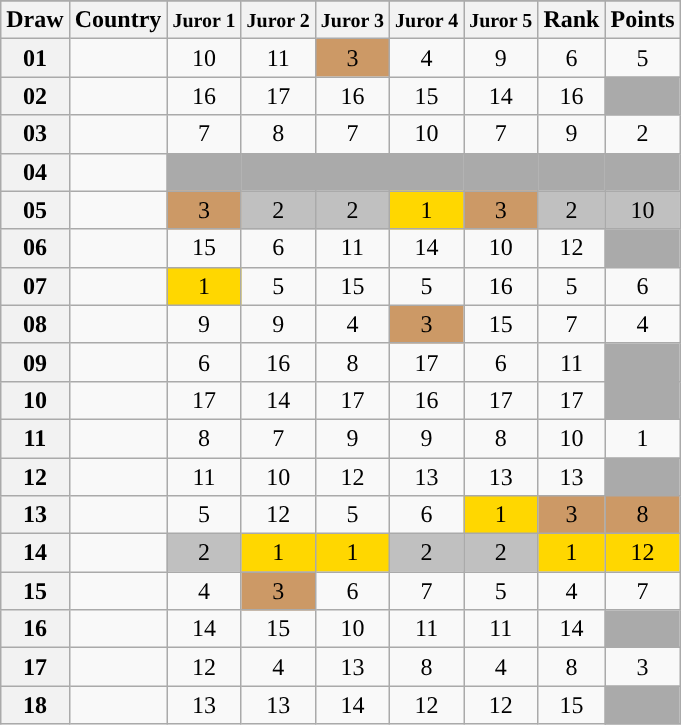<table class="sortable wikitable collapsible plainrowheaders" style="text-align:center;">
<tr>
</tr>
<tr>
<th scope="col">Draw</th>
<th scope="col">Country</th>
<th scope="col"><small>Juror 1</small></th>
<th scope="col"><small>Juror 2</small></th>
<th scope="col"><small>Juror 3</small></th>
<th scope="col"><small>Juror 4</small></th>
<th scope="col"><small>Juror 5</small></th>
<th scope="col">Rank</th>
<th scope="col">Points</th>
</tr>
<tr>
<th scope="row" style="text-align:center;">01</th>
<td style="text-align:left;"></td>
<td>10</td>
<td>11</td>
<td style="background:#CC9966">3</td>
<td>4</td>
<td>9</td>
<td>6</td>
<td>5</td>
</tr>
<tr>
<th scope="row" style="text-align:center;">02</th>
<td style="text-align:left;"></td>
<td>16</td>
<td>17</td>
<td>16</td>
<td>15</td>
<td>14</td>
<td>16</td>
<td style="background:#AAAAAA;"></td>
</tr>
<tr>
<th scope="row" style="text-align:center;">03</th>
<td style="text-align:left;"></td>
<td>7</td>
<td>8</td>
<td>7</td>
<td>10</td>
<td>7</td>
<td>9</td>
<td>2</td>
</tr>
<tr>
<th scope="row" style="text-align:center;">04</th>
<td style="text-align:left;"></td>
<td style="background:#AAAAAA;"></td>
<td style="background:#AAAAAA;"></td>
<td style="background:#AAAAAA;"></td>
<td style="background:#AAAAAA;"></td>
<td style="background:#AAAAAA;"></td>
<td style="background:#AAAAAA;"></td>
<td style="background:#AAAAAA;"></td>
</tr>
<tr>
<th scope="row" style="text-align:center;">05</th>
<td style="text-align:left;"></td>
<td style="background:#cc9966;">3</td>
<td style="background:silver;">2</td>
<td style="background:silver;">2</td>
<td style="background:gold;">1</td>
<td style="background:#CC9966;">3</td>
<td style="background:silver;">2</td>
<td style="background:silver;">10</td>
</tr>
<tr>
<th scope="row" style="text-align:center;">06</th>
<td style="text-align:left;"></td>
<td>15</td>
<td>6</td>
<td>11</td>
<td>14</td>
<td>10</td>
<td>12</td>
<td style="background:#AAAAAA;"></td>
</tr>
<tr>
<th scope="row" style="text-align:center;">07</th>
<td style="text-align:left;"></td>
<td style="background:gold;">1</td>
<td>5</td>
<td>15</td>
<td>5</td>
<td>16</td>
<td>5</td>
<td>6</td>
</tr>
<tr>
<th scope="row" style="text-align:center;">08</th>
<td style="text-align:left;"></td>
<td>9</td>
<td>9</td>
<td>4</td>
<td style="background:#CC9966;">3</td>
<td>15</td>
<td>7</td>
<td>4</td>
</tr>
<tr>
<th scope="row" style="text-align:center;">09</th>
<td style="text-align:left;"></td>
<td>6</td>
<td>16</td>
<td>8</td>
<td>17</td>
<td>6</td>
<td>11</td>
<td style="background:#AAAAAA;"></td>
</tr>
<tr>
<th scope="row" style="text-align:center;">10</th>
<td style="text-align:left;"></td>
<td>17</td>
<td>14</td>
<td>17</td>
<td>16</td>
<td>17</td>
<td>17</td>
<td style="background:#AAAAAA;"></td>
</tr>
<tr>
<th scope="row" style="text-align:center;">11</th>
<td style="text-align:left;"></td>
<td>8</td>
<td>7</td>
<td>9</td>
<td>9</td>
<td>8</td>
<td>10</td>
<td>1</td>
</tr>
<tr>
<th scope="row" style="text-align:center;">12</th>
<td style="text-align:left;"></td>
<td>11</td>
<td>10</td>
<td>12</td>
<td>13</td>
<td>13</td>
<td>13</td>
<td style="background:#AAAAAA;"></td>
</tr>
<tr>
<th scope="row" style="text-align:center;">13</th>
<td style="text-align:left;"></td>
<td>5</td>
<td>12</td>
<td>5</td>
<td>6</td>
<td style="background:gold;">1</td>
<td style="background:#CC9966;">3</td>
<td style="background:#CC9966;">8</td>
</tr>
<tr>
<th scope="row" style="text-align:center;">14</th>
<td style="text-align:left;"></td>
<td style="background:silver;">2</td>
<td style="background:gold;">1</td>
<td style="background:gold;">1</td>
<td style="background:silver;">2</td>
<td style="background:silver;">2</td>
<td style="background:gold;">1</td>
<td style="background:gold;">12</td>
</tr>
<tr>
<th scope="row" style="text-align:center;">15</th>
<td style="text-align:left;"></td>
<td>4</td>
<td style="background:#CC9966;">3</td>
<td>6</td>
<td>7</td>
<td>5</td>
<td>4</td>
<td>7</td>
</tr>
<tr>
<th scope="row" style="text-align:center;">16</th>
<td style="text-align:left;"></td>
<td>14</td>
<td>15</td>
<td>10</td>
<td>11</td>
<td>11</td>
<td>14</td>
<td style="background:#AAAAAA;"></td>
</tr>
<tr>
<th scope="row" style="text-align:center;">17</th>
<td style="text-align:left;"></td>
<td>12</td>
<td>4</td>
<td>13</td>
<td>8</td>
<td>4</td>
<td>8</td>
<td>3</td>
</tr>
<tr>
<th scope="row" style="text-align:center;">18</th>
<td style="text-align:left;"></td>
<td>13</td>
<td>13</td>
<td>14</td>
<td>12</td>
<td>12</td>
<td>15</td>
<td style="background:#AAAAAA;"></td>
</tr>
</table>
